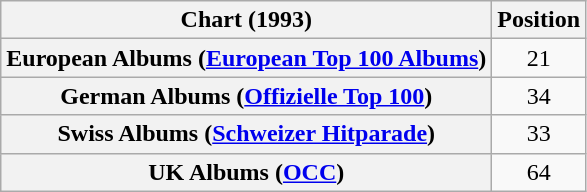<table class="wikitable plainrowheaders sortable" style="text-align:center">
<tr>
<th>Chart (1993)</th>
<th>Position</th>
</tr>
<tr>
<th scope="row">European Albums (<a href='#'>European Top 100 Albums</a>)</th>
<td>21</td>
</tr>
<tr>
<th scope="row">German Albums (<a href='#'>Offizielle Top 100</a>)</th>
<td>34</td>
</tr>
<tr>
<th scope="row">Swiss Albums (<a href='#'>Schweizer Hitparade</a>)</th>
<td>33</td>
</tr>
<tr>
<th scope="row">UK Albums (<a href='#'>OCC</a>)</th>
<td>64</td>
</tr>
</table>
